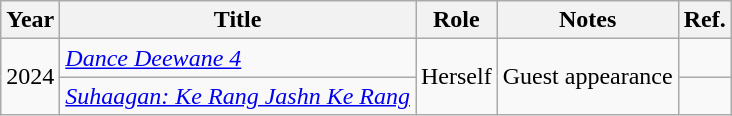<table class="wikitable sortable">
<tr>
<th>Year</th>
<th>Title</th>
<th>Role</th>
<th>Notes</th>
<th>Ref.</th>
</tr>
<tr>
<td rowspan="2">2024</td>
<td><em><a href='#'>Dance Deewane 4</a></em></td>
<td rowspan="2">Herself</td>
<td rowspan="2">Guest appearance</td>
<td></td>
</tr>
<tr>
<td><em><a href='#'>Suhaagan: Ke Rang Jashn Ke Rang</a></em></td>
<td></td>
</tr>
</table>
